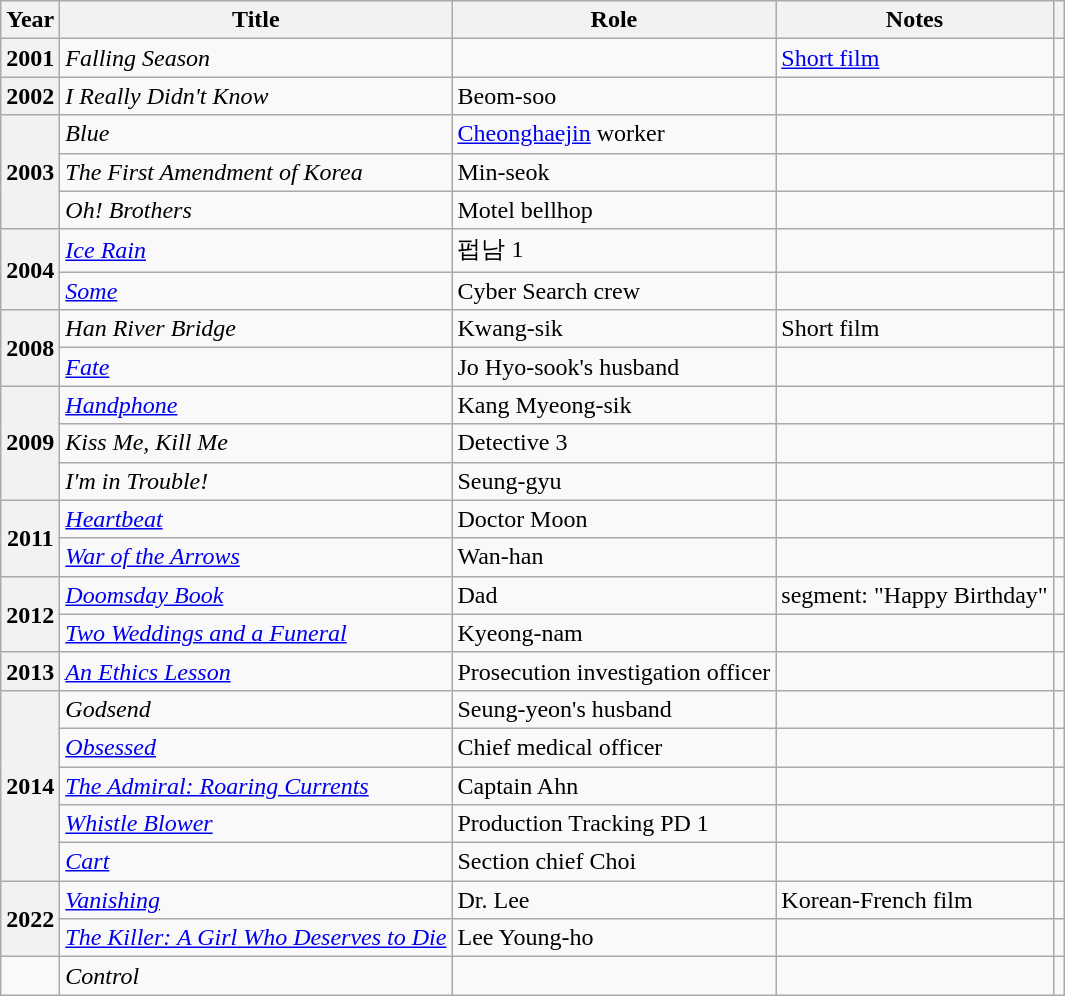<table class="wikitable plainrowheaders sortable">
<tr>
<th scope="col">Year</th>
<th scope="col">Title</th>
<th scope="col">Role</th>
<th scope="col">Notes</th>
<th scope="col" class="unsortable"></th>
</tr>
<tr>
<th scope="row">2001</th>
<td><em>Falling Season</em></td>
<td></td>
<td><a href='#'>Short film</a></td>
<td></td>
</tr>
<tr>
<th scope="row">2002</th>
<td><em>I Really Didn't Know</em></td>
<td>Beom-soo</td>
<td></td>
<td></td>
</tr>
<tr>
<th scope="row" rowspan="3">2003</th>
<td><em>Blue</em></td>
<td><a href='#'>Cheonghaejin</a> worker</td>
<td></td>
<td></td>
</tr>
<tr>
<td><em>The First Amendment of Korea</em></td>
<td>Min-seok</td>
<td></td>
<td></td>
</tr>
<tr>
<td><em>Oh! Brothers</em></td>
<td>Motel bellhop</td>
<td></td>
<td></td>
</tr>
<tr>
<th scope="row" rowspan="2">2004</th>
<td><em><a href='#'>Ice Rain</a></em></td>
<td>펍남 1</td>
<td></td>
<td></td>
</tr>
<tr>
<td><em><a href='#'>Some</a></em></td>
<td>Cyber Search crew</td>
<td></td>
<td></td>
</tr>
<tr>
<th scope="row" rowspan="2">2008</th>
<td><em>Han River Bridge</em></td>
<td>Kwang-sik</td>
<td>Short film</td>
<td></td>
</tr>
<tr>
<td><em><a href='#'>Fate</a></em></td>
<td>Jo Hyo-sook's husband</td>
<td></td>
<td></td>
</tr>
<tr>
<th scope="row" rowspan="3">2009</th>
<td><em><a href='#'>Handphone</a></em></td>
<td>Kang Myeong-sik</td>
<td></td>
<td></td>
</tr>
<tr>
<td><em>Kiss Me, Kill Me</em></td>
<td>Detective 3</td>
<td></td>
<td></td>
</tr>
<tr>
<td><em>I'm in Trouble!</em></td>
<td>Seung-gyu</td>
<td></td>
<td></td>
</tr>
<tr>
<th scope="row" rowspan="2">2011</th>
<td><em><a href='#'>Heartbeat</a></em></td>
<td>Doctor Moon</td>
<td></td>
<td></td>
</tr>
<tr>
<td><em><a href='#'>War of the Arrows</a></em></td>
<td>Wan-han</td>
<td></td>
<td></td>
</tr>
<tr>
<th scope="row" rowspan="2">2012</th>
<td><em><a href='#'>Doomsday Book</a></em></td>
<td>Dad</td>
<td>segment: "Happy Birthday"</td>
<td></td>
</tr>
<tr>
<td><em><a href='#'>Two Weddings and a Funeral</a></em></td>
<td>Kyeong-nam</td>
<td></td>
<td></td>
</tr>
<tr>
<th scope="row">2013</th>
<td><em><a href='#'>An Ethics Lesson</a></em></td>
<td>Prosecution investigation officer</td>
<td></td>
<td></td>
</tr>
<tr>
<th scope="row" rowspan="5">2014</th>
<td><em>Godsend</em></td>
<td>Seung-yeon's husband</td>
<td></td>
<td></td>
</tr>
<tr>
<td><em><a href='#'>Obsessed</a></em></td>
<td>Chief medical officer</td>
<td></td>
<td></td>
</tr>
<tr>
<td><em><a href='#'>The Admiral: Roaring Currents</a></em></td>
<td>Captain Ahn</td>
<td></td>
<td></td>
</tr>
<tr>
<td><em><a href='#'>Whistle Blower</a></em></td>
<td>Production Tracking PD 1</td>
<td></td>
<td></td>
</tr>
<tr>
<td><em><a href='#'>Cart</a></em></td>
<td>Section chief Choi</td>
<td></td>
<td></td>
</tr>
<tr>
<th scope="row" rowspan="2">2022</th>
<td><em><a href='#'>Vanishing</a></em></td>
<td>Dr. Lee</td>
<td>Korean-French film</td>
<td style="text-align:center"></td>
</tr>
<tr>
<td><em><a href='#'>The Killer: A Girl Who Deserves to Die</a></em></td>
<td>Lee Young-ho</td>
<td></td>
<td style="text-align:center"></td>
</tr>
<tr>
<td></td>
<td><em>Control</em></td>
<td></td>
<td></td>
<td></td>
</tr>
</table>
